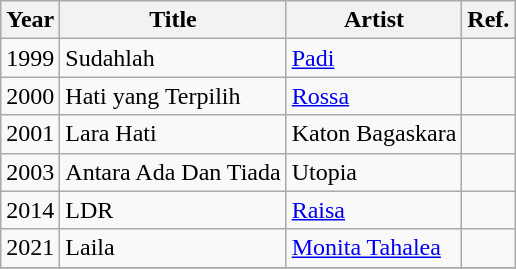<table class="wikitable sortable">
<tr>
<th>Year</th>
<th>Title</th>
<th>Artist</th>
<th>Ref.</th>
</tr>
<tr>
<td>1999</td>
<td>Sudahlah</td>
<td><a href='#'>Padi</a></td>
<td></td>
</tr>
<tr>
<td>2000</td>
<td>Hati yang Terpilih</td>
<td><a href='#'>Rossa</a></td>
<td></td>
</tr>
<tr>
<td>2001</td>
<td>Lara Hati</td>
<td>Katon Bagaskara</td>
<td></td>
</tr>
<tr>
<td>2003</td>
<td>Antara Ada Dan Tiada</td>
<td>Utopia</td>
<td></td>
</tr>
<tr>
<td>2014</td>
<td>LDR</td>
<td><a href='#'>Raisa</a></td>
<td></td>
</tr>
<tr>
<td>2021</td>
<td>Laila</td>
<td><a href='#'>Monita Tahalea</a></td>
<td></td>
</tr>
<tr>
</tr>
</table>
